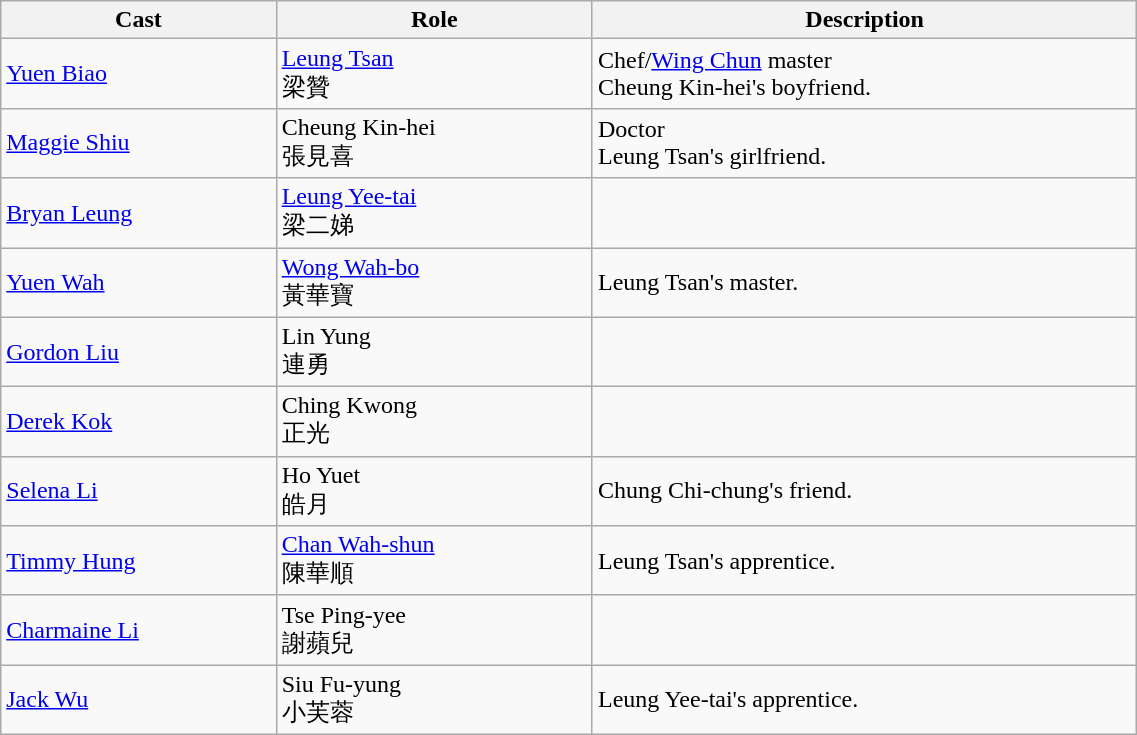<table class="wikitable" width="60%">
<tr>
<th>Cast</th>
<th>Role</th>
<th>Description</th>
</tr>
<tr>
<td><a href='#'>Yuen Biao</a></td>
<td><a href='#'>Leung Tsan</a> <br> 梁贊</td>
<td>Chef/<a href='#'>Wing Chun</a> master <br> Cheung Kin-hei's boyfriend.</td>
</tr>
<tr>
<td><a href='#'>Maggie Shiu</a></td>
<td>Cheung Kin-hei <br> 張見喜</td>
<td>Doctor <br> Leung Tsan's girlfriend.</td>
</tr>
<tr>
<td><a href='#'>Bryan Leung</a></td>
<td><a href='#'>Leung Yee-tai</a> <br> 梁二娣</td>
<td></td>
</tr>
<tr>
<td><a href='#'>Yuen Wah</a></td>
<td><a href='#'>Wong Wah-bo</a> <br> 黃華寶</td>
<td>Leung Tsan's master.</td>
</tr>
<tr>
<td><a href='#'>Gordon Liu</a></td>
<td>Lin Yung <br> 連勇</td>
<td></td>
</tr>
<tr>
<td><a href='#'>Derek Kok</a></td>
<td>Ching Kwong<br> 正光</td>
<td></td>
</tr>
<tr>
<td><a href='#'>Selena Li</a></td>
<td>Ho Yuet <br> 皓月</td>
<td>Chung Chi-chung's friend.</td>
</tr>
<tr>
<td><a href='#'>Timmy Hung</a></td>
<td><a href='#'>Chan Wah-shun</a> <br> 陳華順</td>
<td>Leung Tsan's apprentice.</td>
</tr>
<tr>
<td><a href='#'>Charmaine Li</a></td>
<td>Tse Ping-yee <br> 謝蘋兒</td>
<td></td>
</tr>
<tr>
<td><a href='#'>Jack Wu</a></td>
<td>Siu Fu-yung <br> 小芙蓉</td>
<td>Leung Yee-tai's apprentice.</td>
</tr>
</table>
